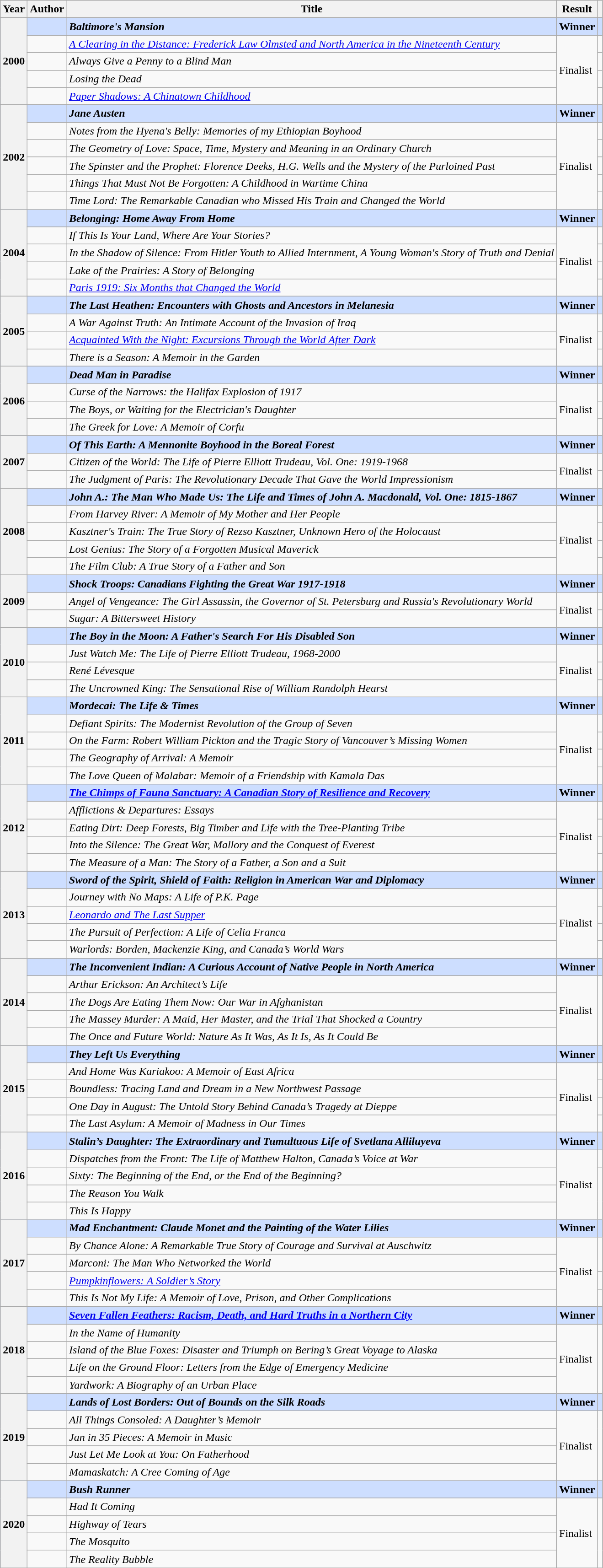<table class="wikitable sortable mw-collapsible">
<tr>
<th>Year</th>
<th>Author</th>
<th>Title</th>
<th>Result</th>
<th></th>
</tr>
<tr style="background:#cddeff">
<th rowspan="5">2000</th>
<td><strong></strong></td>
<td><strong><em>Baltimore's Mansion</em></strong></td>
<td><strong>Winner</strong></td>
<td></td>
</tr>
<tr>
<td></td>
<td><em><a href='#'>A Clearing in the Distance: Frederick Law Olmsted and North America in the Nineteenth Century</a></em></td>
<td rowspan="4">Finalist</td>
<td></td>
</tr>
<tr>
<td></td>
<td><em>Always Give a Penny to a Blind Man</em></td>
<td></td>
</tr>
<tr>
<td></td>
<td><em>Losing the Dead</em></td>
<td></td>
</tr>
<tr>
<td></td>
<td><em><a href='#'>Paper Shadows: A Chinatown Childhood</a></em></td>
<td></td>
</tr>
<tr style="background:#cddeff">
<th rowspan="6">2002</th>
<td><strong></strong></td>
<td><strong><em>Jane Austen</em></strong></td>
<td><strong>Winner</strong></td>
<td></td>
</tr>
<tr>
<td></td>
<td><em>Notes from the Hyena's Belly: Memories of my Ethiopian Boyhood</em></td>
<td rowspan="5">Finalist</td>
<td></td>
</tr>
<tr>
<td></td>
<td><em>The Geometry of Love: Space, Time, Mystery and Meaning in an Ordinary Church</em></td>
<td></td>
</tr>
<tr>
<td></td>
<td><em>The Spinster and the Prophet: Florence Deeks, H.G. Wells and the Mystery of the Purloined Past</em></td>
<td></td>
</tr>
<tr>
<td></td>
<td><em>Things That Must Not Be Forgotten: A Childhood in Wartime China</em></td>
<td></td>
</tr>
<tr>
<td></td>
<td><em>Time Lord: The Remarkable Canadian who Missed His Train and Changed the World</em></td>
<td></td>
</tr>
<tr style="background:#cddeff">
<th rowspan="5">2004</th>
<td><strong></strong></td>
<td><strong><em>Belonging: Home Away From Home</em></strong></td>
<td><strong>Winner</strong></td>
<td></td>
</tr>
<tr>
<td></td>
<td><em>If This Is Your Land, Where Are Your Stories?</em></td>
<td rowspan="4">Finalist</td>
<td></td>
</tr>
<tr>
<td></td>
<td><em>In the Shadow of Silence: From Hitler Youth to Allied Internment, A Young Woman's Story of Truth and Denial</em></td>
<td></td>
</tr>
<tr>
<td></td>
<td><em>Lake of the Prairies: A Story of Belonging</em></td>
<td></td>
</tr>
<tr>
<td></td>
<td><em><a href='#'>Paris 1919: Six Months that Changed the World</a></em></td>
<td></td>
</tr>
<tr style="background:#cddeff">
<th rowspan="4">2005</th>
<td><strong></strong></td>
<td><strong><em>The Last Heathen: Encounters with Ghosts and Ancestors in Melanesia</em></strong></td>
<td><strong>Winner</strong></td>
<td></td>
</tr>
<tr>
<td></td>
<td><em>A War Against Truth: An Intimate Account of the Invasion of Iraq</em></td>
<td rowspan="3">Finalist</td>
<td></td>
</tr>
<tr>
<td></td>
<td><em><a href='#'>Acquainted With the Night: Excursions Through the World After Dark</a></em></td>
<td></td>
</tr>
<tr>
<td></td>
<td><em>There is a Season: A Memoir in the Garden</em></td>
<td></td>
</tr>
<tr style="background:#cddeff">
<th rowspan="4">2006</th>
<td><strong></strong></td>
<td><strong><em>Dead Man in Paradise</em></strong></td>
<td><strong>Winner</strong></td>
<td></td>
</tr>
<tr>
<td></td>
<td><em>Curse of the Narrows: the Halifax Explosion of 1917</em></td>
<td rowspan="3">Finalist</td>
<td></td>
</tr>
<tr>
<td></td>
<td><em>The Boys, or Waiting for the Electrician's Daughter</em></td>
<td></td>
</tr>
<tr>
<td></td>
<td><em>The Greek for Love: A Memoir of Corfu</em></td>
<td></td>
</tr>
<tr style="background:#cddeff">
<th rowspan="3">2007</th>
<td><strong></strong></td>
<td><strong><em>Of This Earth: A Mennonite Boyhood in the Boreal Forest</em></strong></td>
<td><strong>Winner</strong></td>
<td></td>
</tr>
<tr>
<td></td>
<td><em>Citizen of the World: The Life of Pierre Elliott Trudeau, Vol. One: 1919-1968</em></td>
<td rowspan="2">Finalist</td>
<td></td>
</tr>
<tr>
<td></td>
<td><em>The Judgment of Paris: The Revolutionary Decade That Gave the World Impressionism</em></td>
<td></td>
</tr>
<tr style="background:#cddeff">
<th rowspan="5">2008</th>
<td><strong></strong></td>
<td><strong><em>John A.: The Man Who Made Us: The Life and Times of John A. Macdonald, Vol. One: 1815-1867</em></strong></td>
<td><strong>Winner</strong></td>
<td></td>
</tr>
<tr>
<td></td>
<td><em>From Harvey River: A Memoir of My Mother and Her People</em></td>
<td rowspan="4">Finalist</td>
<td></td>
</tr>
<tr>
<td></td>
<td><em>Kasztner's Train: The True Story of Rezso Kasztner, Unknown Hero of the Holocaust</em></td>
<td></td>
</tr>
<tr>
<td></td>
<td><em>Lost Genius: The Story of a Forgotten Musical Maverick</em></td>
<td></td>
</tr>
<tr>
<td></td>
<td><em>The Film Club: A True Story of a Father and Son</em></td>
<td></td>
</tr>
<tr style="background:#cddeff">
<th rowspan="3">2009</th>
<td><strong></strong></td>
<td><strong><em>Shock Troops: Canadians Fighting the Great War 1917-1918</em></strong></td>
<td><strong>Winner</strong></td>
<td></td>
</tr>
<tr>
<td></td>
<td><em>Angel of Vengeance: The Girl Assassin, the Governor of St. Petersburg and Russia's Revolutionary World</em></td>
<td rowspan="2">Finalist</td>
<td></td>
</tr>
<tr>
<td></td>
<td><em>Sugar: A Bittersweet History</em></td>
<td></td>
</tr>
<tr style="background:#cddeff">
<th rowspan="4">2010</th>
<td><strong></strong></td>
<td><strong><em>The Boy in the Moon: A Father's Search For His Disabled Son</em></strong></td>
<td><strong>Winner</strong></td>
<td></td>
</tr>
<tr>
<td></td>
<td><em>Just Watch Me: The Life of Pierre Elliott Trudeau, 1968-2000</em></td>
<td rowspan="3">Finalist</td>
<td></td>
</tr>
<tr>
<td></td>
<td><em>René Lévesque</em></td>
<td></td>
</tr>
<tr>
<td></td>
<td><em>The Uncrowned King: The Sensational Rise of William Randolph Hearst</em></td>
<td></td>
</tr>
<tr style="background:#cddeff">
<th rowspan="5">2011</th>
<td><strong></strong></td>
<td><strong><em>Mordecai: The Life & Times</em></strong></td>
<td><strong>Winner</strong></td>
<td></td>
</tr>
<tr>
<td></td>
<td><em>Defiant Spirits: The Modernist Revolution of the Group of Seven</em></td>
<td rowspan="4">Finalist</td>
<td></td>
</tr>
<tr>
<td></td>
<td><em>On the Farm: Robert William Pickton and the Tragic Story of Vancouver’s Missing Women</em></td>
<td></td>
</tr>
<tr>
<td></td>
<td><em>The Geography of Arrival: A Memoir</em></td>
<td></td>
</tr>
<tr>
<td></td>
<td><em>The Love Queen of Malabar: Memoir of a Friendship with Kamala Das</em></td>
<td></td>
</tr>
<tr style="background:#cddeff">
<th rowspan="5">2012</th>
<td><strong></strong></td>
<td><strong><em><a href='#'>The Chimps of Fauna Sanctuary: A Canadian Story of Resilience and Recovery</a></em></strong></td>
<td><strong>Winner</strong></td>
<td></td>
</tr>
<tr>
<td></td>
<td><em>Afflictions & Departures: Essays</em></td>
<td rowspan="4">Finalist</td>
<td></td>
</tr>
<tr>
<td></td>
<td><em>Eating Dirt: Deep Forests, Big Timber and Life with the Tree-Planting Tribe</em></td>
<td></td>
</tr>
<tr>
<td></td>
<td><em>Into the Silence: The Great War, Mallory and the Conquest of Everest</em></td>
<td></td>
</tr>
<tr>
<td></td>
<td><em>The Measure of a Man: The Story of a Father, a Son and a Suit</em></td>
<td></td>
</tr>
<tr style="background:#cddeff">
<th rowspan="5">2013</th>
<td><strong></strong></td>
<td><strong><em>Sword of the Spirit, Shield of Faith: Religion in American War and Diplomacy</em></strong></td>
<td><strong>Winner</strong></td>
<td></td>
</tr>
<tr>
<td></td>
<td><em>Journey with No Maps: A Life of P.K. Page</em></td>
<td rowspan="4">Finalist</td>
<td></td>
</tr>
<tr>
<td></td>
<td><em><a href='#'>Leonardo and The Last Supper</a></em></td>
<td></td>
</tr>
<tr>
<td></td>
<td><em>The Pursuit of Perfection: A Life of Celia Franca</em></td>
<td></td>
</tr>
<tr>
<td></td>
<td><em>Warlords: Borden, Mackenzie King, and Canada’s World Wars</em></td>
<td></td>
</tr>
<tr style="background:#cddeff">
<th rowspan="5">2014</th>
<td><strong></strong></td>
<td><strong><em>The Inconvenient Indian: A Curious Account of Native People in North America</em></strong></td>
<td><strong>Winner</strong></td>
<td></td>
</tr>
<tr>
<td></td>
<td><em>Arthur Erickson: An Architect’s Life</em></td>
<td rowspan="4">Finalist</td>
<td rowspan="4"></td>
</tr>
<tr>
<td></td>
<td><em>The Dogs Are Eating Them Now: Our War in Afghanistan</em></td>
</tr>
<tr>
<td></td>
<td><em>The Massey Murder: A Maid, Her Master, and the Trial That Shocked a Country</em></td>
</tr>
<tr>
<td></td>
<td><em>The Once and Future World: Nature As It Was, As It Is, As It Could Be</em></td>
</tr>
<tr style="background:#cddeff">
<th rowspan="5">2015</th>
<td><strong></strong></td>
<td><strong><em>They Left Us Everything</em></strong></td>
<td><strong>Winner</strong></td>
<td></td>
</tr>
<tr>
<td></td>
<td><em>And Home Was Kariakoo: A Memoir of East Africa</em></td>
<td rowspan="4">Finalist</td>
<td></td>
</tr>
<tr>
<td></td>
<td><em>Boundless: Tracing Land and Dream in a New Northwest Passage</em></td>
<td></td>
</tr>
<tr>
<td></td>
<td><em>One Day in August: The Untold Story Behind Canada’s Tragedy at Dieppe</em></td>
<td></td>
</tr>
<tr>
<td></td>
<td><em>The Last Asylum: A Memoir of Madness in Our Times</em></td>
<td></td>
</tr>
<tr style="background:#cddeff">
<th rowspan="5">2016</th>
<td><strong></strong></td>
<td><strong><em>Stalin’s Daughter: The Extraordinary and Tumultuous Life of Svetlana Alliluyeva</em></strong></td>
<td><strong>Winner</strong></td>
<td></td>
</tr>
<tr>
<td></td>
<td><em>Dispatches from the Front: The Life of Matthew Halton, Canada’s Voice at War</em></td>
<td rowspan="4">Finalist</td>
<td></td>
</tr>
<tr>
<td></td>
<td><em>Sixty: The Beginning of the End, or the End of the Beginning?</em></td>
<td rowspan="3"></td>
</tr>
<tr>
<td></td>
<td><em>The Reason You Walk</em></td>
</tr>
<tr>
<td></td>
<td><em>This Is Happy</em></td>
</tr>
<tr style="background:#cddeff">
<th rowspan="5">2017</th>
<td><strong></strong></td>
<td><strong><em>Mad Enchantment: Claude Monet and the Painting of the Water Lilies</em></strong></td>
<td><strong>Winner</strong></td>
<td></td>
</tr>
<tr>
<td></td>
<td><em>By Chance Alone: A Remarkable True Story of Courage and Survival at Auschwitz</em></td>
<td rowspan="4">Finalist</td>
<td rowspan="2"></td>
</tr>
<tr>
<td></td>
<td><em>Marconi: The Man Who Networked the World</em></td>
</tr>
<tr>
<td></td>
<td><em><a href='#'>Pumpkinflowers: A Soldier’s Story</a></em></td>
<td></td>
</tr>
<tr>
<td></td>
<td><em>This Is Not My Life: A Memoir of Love, Prison, and Other Complications</em></td>
<td></td>
</tr>
<tr style="background:#cddeff">
<th rowspan="5">2018</th>
<td><strong></strong></td>
<td><strong><em><a href='#'>Seven Fallen Feathers: Racism, Death, and Hard Truths in a Northern City</a></em></strong></td>
<td><strong>Winner</strong></td>
<td></td>
</tr>
<tr>
<td></td>
<td><em>In the Name of Humanity</em></td>
<td rowspan="4">Finalist</td>
<td rowspan="4"></td>
</tr>
<tr>
<td></td>
<td><em>Island of the Blue Foxes: Disaster and Triumph on Bering’s Great Voyage to Alaska</em></td>
</tr>
<tr>
<td></td>
<td><em>Life on the Ground Floor: Letters from the Edge of Emergency Medicine</em></td>
</tr>
<tr>
<td></td>
<td><em>Yardwork: A Biography of an Urban Place</em></td>
</tr>
<tr style="background:#cddeff">
<th rowspan="5">2019</th>
<td><strong></strong></td>
<td><strong><em>Lands of Lost Borders: Out of Bounds on the Silk Roads</em></strong></td>
<td><strong>Winner</strong></td>
<td></td>
</tr>
<tr>
<td></td>
<td><em>All Things Consoled: A Daughter’s Memoir</em></td>
<td rowspan="4">Finalist</td>
<td rowspan="4"></td>
</tr>
<tr>
<td></td>
<td><em>Jan in 35 Pieces: A Memoir in Music</em></td>
</tr>
<tr>
<td></td>
<td><em>Just Let Me Look at You: On Fatherhood</em></td>
</tr>
<tr>
<td></td>
<td><em>Mamaskatch: A Cree Coming of Age</em></td>
</tr>
<tr style="background:#cddeff">
<th rowspan="5">2020</th>
<td><strong></strong></td>
<td><strong><em>Bush Runner</em></strong></td>
<td><strong>Winner</strong></td>
<td></td>
</tr>
<tr>
<td></td>
<td><em>Had It Coming</em></td>
<td rowspan="4">Finalist</td>
<td rowspan="4"></td>
</tr>
<tr>
<td></td>
<td><em>Highway of Tears</em></td>
</tr>
<tr>
<td></td>
<td><em>The Mosquito</em></td>
</tr>
<tr>
<td></td>
<td><em>The Reality Bubble</em></td>
</tr>
</table>
